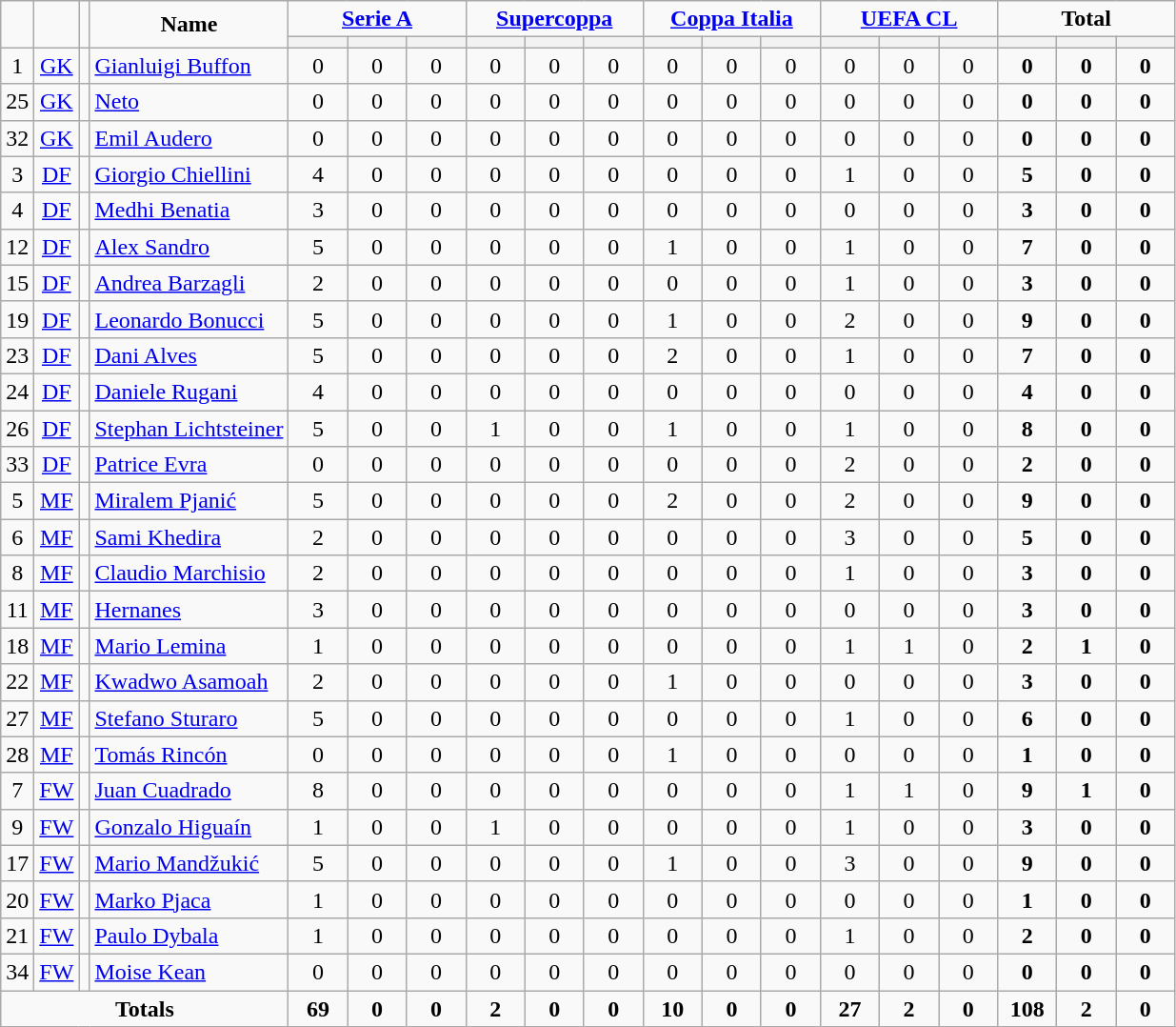<table class="wikitable" style="text-align:center;">
<tr>
<td rowspan="2" !width=15><strong></strong></td>
<td rowspan="2" !width=15><strong></strong></td>
<td rowspan="2" !width=15><strong></strong></td>
<td rowspan="2" !width=120><strong>Name</strong></td>
<td colspan="3"><strong><a href='#'>Serie A</a></strong></td>
<td colspan="3"><strong><a href='#'>Supercoppa</a></strong></td>
<td colspan="3"><strong><a href='#'>Coppa Italia</a></strong></td>
<td colspan="3"><strong><a href='#'>UEFA CL</a></strong></td>
<td colspan="3"><strong>Total</strong></td>
</tr>
<tr>
<th width=34; background:#fe9;"></th>
<th width=34; background:#fe9;"></th>
<th width=34; background:#ff8888;"></th>
<th width=34; background:#fe9;"></th>
<th width=34; background:#fe9;"></th>
<th width=34; background:#ff8888;"></th>
<th width=34; background:#fe9;"></th>
<th width=34; background:#fe9;"></th>
<th width=34; background:#ff8888;"></th>
<th width=34; background:#fe9;"></th>
<th width=34; background:#fe9;"></th>
<th width=34; background:#ff8888;"></th>
<th width=34; background:#fe9;"></th>
<th width=34; background:#fe9;"></th>
<th width=34; background:#ff8888;"></th>
</tr>
<tr>
<td>1</td>
<td><a href='#'>GK</a></td>
<td></td>
<td align=left><a href='#'>Gianluigi Buffon</a></td>
<td>0</td>
<td>0</td>
<td>0</td>
<td>0</td>
<td>0</td>
<td>0</td>
<td>0</td>
<td>0</td>
<td>0</td>
<td>0</td>
<td>0</td>
<td>0</td>
<td><strong>0</strong></td>
<td><strong>0</strong></td>
<td><strong>0</strong></td>
</tr>
<tr>
<td>25</td>
<td><a href='#'>GK</a></td>
<td></td>
<td align=left><a href='#'>Neto</a></td>
<td>0</td>
<td>0</td>
<td>0</td>
<td>0</td>
<td>0</td>
<td>0</td>
<td>0</td>
<td>0</td>
<td>0</td>
<td>0</td>
<td>0</td>
<td>0</td>
<td><strong>0</strong></td>
<td><strong>0</strong></td>
<td><strong>0</strong></td>
</tr>
<tr>
<td>32</td>
<td><a href='#'>GK</a></td>
<td></td>
<td align=left><a href='#'>Emil Audero</a></td>
<td>0</td>
<td>0</td>
<td>0</td>
<td>0</td>
<td>0</td>
<td>0</td>
<td>0</td>
<td>0</td>
<td>0</td>
<td>0</td>
<td>0</td>
<td>0</td>
<td><strong>0</strong></td>
<td><strong>0</strong></td>
<td><strong>0</strong></td>
</tr>
<tr>
<td>3</td>
<td><a href='#'>DF</a></td>
<td></td>
<td align=left><a href='#'>Giorgio Chiellini</a></td>
<td>4</td>
<td>0</td>
<td>0</td>
<td>0</td>
<td>0</td>
<td>0</td>
<td>0</td>
<td>0</td>
<td>0</td>
<td>1</td>
<td>0</td>
<td>0</td>
<td><strong>5</strong></td>
<td><strong>0</strong></td>
<td><strong>0</strong></td>
</tr>
<tr>
<td>4</td>
<td><a href='#'>DF</a></td>
<td></td>
<td align=left><a href='#'>Medhi Benatia</a></td>
<td>3</td>
<td>0</td>
<td>0</td>
<td>0</td>
<td>0</td>
<td>0</td>
<td>0</td>
<td>0</td>
<td>0</td>
<td>0</td>
<td>0</td>
<td>0</td>
<td><strong>3</strong></td>
<td><strong>0</strong></td>
<td><strong>0</strong></td>
</tr>
<tr>
<td>12</td>
<td><a href='#'>DF</a></td>
<td></td>
<td align=left><a href='#'>Alex Sandro</a></td>
<td>5</td>
<td>0</td>
<td>0</td>
<td>0</td>
<td>0</td>
<td>0</td>
<td>1</td>
<td>0</td>
<td>0</td>
<td>1</td>
<td>0</td>
<td>0</td>
<td><strong>7</strong></td>
<td><strong>0</strong></td>
<td><strong>0</strong></td>
</tr>
<tr>
<td>15</td>
<td><a href='#'>DF</a></td>
<td></td>
<td align=left><a href='#'>Andrea Barzagli</a></td>
<td>2</td>
<td>0</td>
<td>0</td>
<td>0</td>
<td>0</td>
<td>0</td>
<td>0</td>
<td>0</td>
<td>0</td>
<td>1</td>
<td>0</td>
<td>0</td>
<td><strong>3</strong></td>
<td><strong>0</strong></td>
<td><strong>0</strong></td>
</tr>
<tr>
<td>19</td>
<td><a href='#'>DF</a></td>
<td></td>
<td align=left><a href='#'>Leonardo Bonucci</a></td>
<td>5</td>
<td>0</td>
<td>0</td>
<td>0</td>
<td>0</td>
<td>0</td>
<td>1</td>
<td>0</td>
<td>0</td>
<td>2</td>
<td>0</td>
<td>0</td>
<td><strong>9</strong></td>
<td><strong>0</strong></td>
<td><strong>0</strong></td>
</tr>
<tr>
<td>23</td>
<td><a href='#'>DF</a></td>
<td></td>
<td align=left><a href='#'>Dani Alves</a></td>
<td>5</td>
<td>0</td>
<td>0</td>
<td>0</td>
<td>0</td>
<td>0</td>
<td>2</td>
<td>0</td>
<td>0</td>
<td>1</td>
<td>0</td>
<td>0</td>
<td><strong>7</strong></td>
<td><strong>0</strong></td>
<td><strong>0</strong></td>
</tr>
<tr>
<td>24</td>
<td><a href='#'>DF</a></td>
<td></td>
<td align=left><a href='#'>Daniele Rugani</a></td>
<td>4</td>
<td>0</td>
<td>0</td>
<td>0</td>
<td>0</td>
<td>0</td>
<td>0</td>
<td>0</td>
<td>0</td>
<td>0</td>
<td>0</td>
<td>0</td>
<td><strong>4</strong></td>
<td><strong>0</strong></td>
<td><strong>0</strong></td>
</tr>
<tr>
<td>26</td>
<td><a href='#'>DF</a></td>
<td></td>
<td align=left><a href='#'>Stephan Lichtsteiner</a></td>
<td>5</td>
<td>0</td>
<td>0</td>
<td>1</td>
<td>0</td>
<td>0</td>
<td>1</td>
<td>0</td>
<td>0</td>
<td>1</td>
<td>0</td>
<td>0</td>
<td><strong>8</strong></td>
<td><strong>0</strong></td>
<td><strong>0</strong></td>
</tr>
<tr>
<td>33</td>
<td><a href='#'>DF</a></td>
<td></td>
<td align=left><a href='#'>Patrice Evra</a></td>
<td>0</td>
<td>0</td>
<td>0</td>
<td>0</td>
<td>0</td>
<td>0</td>
<td>0</td>
<td>0</td>
<td>0</td>
<td>2</td>
<td>0</td>
<td>0</td>
<td><strong>2</strong></td>
<td><strong>0</strong></td>
<td><strong>0</strong></td>
</tr>
<tr>
<td>5</td>
<td><a href='#'>MF</a></td>
<td></td>
<td align=left><a href='#'>Miralem Pjanić</a></td>
<td>5</td>
<td>0</td>
<td>0</td>
<td>0</td>
<td>0</td>
<td>0</td>
<td>2</td>
<td>0</td>
<td>0</td>
<td>2</td>
<td>0</td>
<td>0</td>
<td><strong>9</strong></td>
<td><strong>0</strong></td>
<td><strong>0</strong></td>
</tr>
<tr>
<td>6</td>
<td><a href='#'>MF</a></td>
<td></td>
<td align=left><a href='#'>Sami Khedira</a></td>
<td>2</td>
<td>0</td>
<td>0</td>
<td>0</td>
<td>0</td>
<td>0</td>
<td>0</td>
<td>0</td>
<td>0</td>
<td>3</td>
<td>0</td>
<td>0</td>
<td><strong>5</strong></td>
<td><strong>0</strong></td>
<td><strong>0</strong></td>
</tr>
<tr>
<td>8</td>
<td><a href='#'>MF</a></td>
<td></td>
<td align=left><a href='#'>Claudio Marchisio</a></td>
<td>2</td>
<td>0</td>
<td>0</td>
<td>0</td>
<td>0</td>
<td>0</td>
<td>0</td>
<td>0</td>
<td>0</td>
<td>1</td>
<td>0</td>
<td>0</td>
<td><strong>3</strong></td>
<td><strong>0</strong></td>
<td><strong>0</strong></td>
</tr>
<tr>
<td>11</td>
<td><a href='#'>MF</a></td>
<td></td>
<td align=left><a href='#'>Hernanes</a></td>
<td>3</td>
<td>0</td>
<td>0</td>
<td>0</td>
<td>0</td>
<td>0</td>
<td>0</td>
<td>0</td>
<td>0</td>
<td>0</td>
<td>0</td>
<td>0</td>
<td><strong>3</strong></td>
<td><strong>0</strong></td>
<td><strong>0</strong></td>
</tr>
<tr>
<td>18</td>
<td><a href='#'>MF</a></td>
<td></td>
<td align=left><a href='#'>Mario Lemina</a></td>
<td>1</td>
<td>0</td>
<td>0</td>
<td>0</td>
<td>0</td>
<td>0</td>
<td>0</td>
<td>0</td>
<td>0</td>
<td>1</td>
<td>1</td>
<td>0</td>
<td><strong>2</strong></td>
<td><strong>1</strong></td>
<td><strong>0</strong></td>
</tr>
<tr>
<td>22</td>
<td><a href='#'>MF</a></td>
<td></td>
<td align=left><a href='#'>Kwadwo Asamoah</a></td>
<td>2</td>
<td>0</td>
<td>0</td>
<td>0</td>
<td>0</td>
<td>0</td>
<td>1</td>
<td>0</td>
<td>0</td>
<td>0</td>
<td>0</td>
<td>0</td>
<td><strong>3</strong></td>
<td><strong>0</strong></td>
<td><strong>0</strong></td>
</tr>
<tr>
<td>27</td>
<td><a href='#'>MF</a></td>
<td></td>
<td align=left><a href='#'>Stefano Sturaro</a></td>
<td>5</td>
<td>0</td>
<td>0</td>
<td>0</td>
<td>0</td>
<td>0</td>
<td>0</td>
<td>0</td>
<td>0</td>
<td>1</td>
<td>0</td>
<td>0</td>
<td><strong>6</strong></td>
<td><strong>0</strong></td>
<td><strong>0</strong></td>
</tr>
<tr>
<td>28</td>
<td><a href='#'>MF</a></td>
<td></td>
<td align=left><a href='#'>Tomás Rincón</a></td>
<td>0</td>
<td>0</td>
<td>0</td>
<td>0</td>
<td>0</td>
<td>0</td>
<td>1</td>
<td>0</td>
<td>0</td>
<td>0</td>
<td>0</td>
<td>0</td>
<td><strong>1</strong></td>
<td><strong>0</strong></td>
<td><strong>0</strong></td>
</tr>
<tr>
<td>7</td>
<td><a href='#'>FW</a></td>
<td></td>
<td align=left><a href='#'>Juan Cuadrado</a></td>
<td>8</td>
<td>0</td>
<td>0</td>
<td>0</td>
<td>0</td>
<td>0</td>
<td>0</td>
<td>0</td>
<td>0</td>
<td>1</td>
<td>1</td>
<td>0</td>
<td><strong>9</strong></td>
<td><strong>1</strong></td>
<td><strong>0</strong></td>
</tr>
<tr>
<td>9</td>
<td><a href='#'>FW</a></td>
<td></td>
<td align=left><a href='#'>Gonzalo Higuaín</a></td>
<td>1</td>
<td>0</td>
<td>0</td>
<td>1</td>
<td>0</td>
<td>0</td>
<td>0</td>
<td>0</td>
<td>0</td>
<td>1</td>
<td>0</td>
<td>0</td>
<td><strong>3</strong></td>
<td><strong>0</strong></td>
<td><strong>0</strong></td>
</tr>
<tr>
<td>17</td>
<td><a href='#'>FW</a></td>
<td></td>
<td align=left><a href='#'>Mario Mandžukić</a></td>
<td>5</td>
<td>0</td>
<td>0</td>
<td>0</td>
<td>0</td>
<td>0</td>
<td>1</td>
<td>0</td>
<td>0</td>
<td>3</td>
<td>0</td>
<td>0</td>
<td><strong>9</strong></td>
<td><strong>0</strong></td>
<td><strong>0</strong></td>
</tr>
<tr>
<td>20</td>
<td><a href='#'>FW</a></td>
<td></td>
<td align=left><a href='#'>Marko Pjaca</a></td>
<td>1</td>
<td>0</td>
<td>0</td>
<td>0</td>
<td>0</td>
<td>0</td>
<td>0</td>
<td>0</td>
<td>0</td>
<td>0</td>
<td>0</td>
<td>0</td>
<td><strong>1</strong></td>
<td><strong>0</strong></td>
<td><strong>0</strong></td>
</tr>
<tr>
<td>21</td>
<td><a href='#'>FW</a></td>
<td></td>
<td align=left><a href='#'>Paulo Dybala</a></td>
<td>1</td>
<td>0</td>
<td>0</td>
<td>0</td>
<td>0</td>
<td>0</td>
<td>0</td>
<td>0</td>
<td>0</td>
<td>1</td>
<td>0</td>
<td>0</td>
<td><strong>2</strong></td>
<td><strong>0</strong></td>
<td><strong>0</strong></td>
</tr>
<tr>
<td>34</td>
<td><a href='#'>FW</a></td>
<td></td>
<td align=left><a href='#'>Moise Kean</a></td>
<td>0</td>
<td>0</td>
<td>0</td>
<td>0</td>
<td>0</td>
<td>0</td>
<td>0</td>
<td>0</td>
<td>0</td>
<td>0</td>
<td>0</td>
<td>0</td>
<td><strong>0</strong></td>
<td><strong>0</strong></td>
<td><strong>0</strong></td>
</tr>
<tr>
<td colspan=4><strong>Totals</strong></td>
<td><strong>69</strong></td>
<td><strong>0</strong></td>
<td><strong>0</strong></td>
<td><strong>2</strong></td>
<td><strong>0</strong></td>
<td><strong>0</strong></td>
<td><strong>10</strong></td>
<td><strong>0</strong></td>
<td><strong>0</strong></td>
<td><strong>27</strong></td>
<td><strong>2</strong></td>
<td><strong>0</strong></td>
<td><strong>108</strong></td>
<td><strong>2</strong></td>
<td><strong>0</strong></td>
</tr>
</table>
